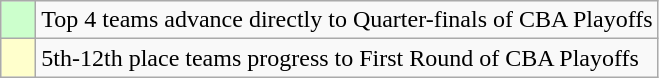<table class="wikitable">
<tr>
<td style="background:#cfc;">    </td>
<td>Top 4 teams advance directly to Quarter-finals of CBA Playoffs</td>
</tr>
<tr>
<td style="background:#ffc;">    </td>
<td>5th-12th place teams progress to First Round of CBA Playoffs</td>
</tr>
</table>
